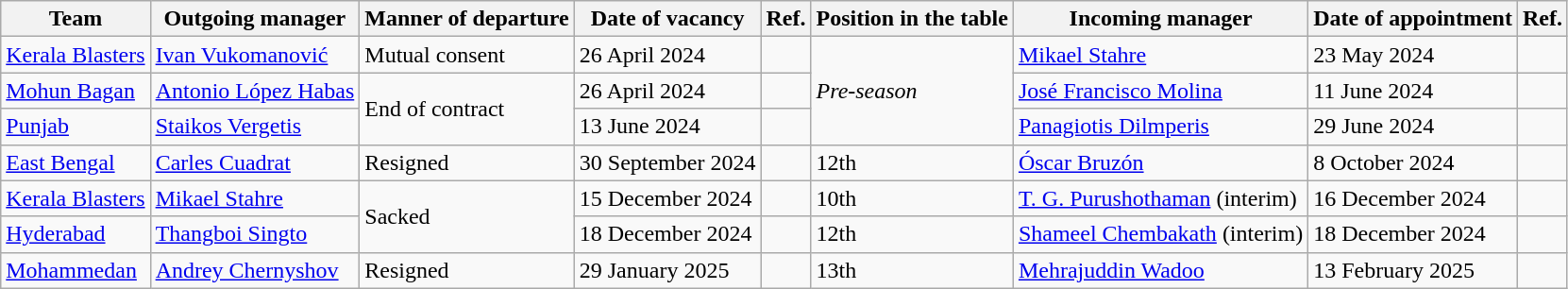<table class="wikitable sortable">
<tr>
<th>Team</th>
<th>Outgoing manager</th>
<th>Manner of departure</th>
<th>Date of vacancy</th>
<th>Ref.</th>
<th>Position in the table</th>
<th>Incoming manager</th>
<th>Date of appointment</th>
<th>Ref.</th>
</tr>
<tr>
<td><a href='#'>Kerala Blasters</a></td>
<td> <a href='#'>Ivan Vukomanović</a></td>
<td>Mutual consent</td>
<td>26 April 2024</td>
<td></td>
<td rowspan="3"><em>Pre-season</em></td>
<td> <a href='#'>Mikael Stahre</a></td>
<td>23 May 2024</td>
<td></td>
</tr>
<tr>
<td><a href='#'>Mohun Bagan</a></td>
<td> <a href='#'>Antonio López Habas</a></td>
<td rowspan="2">End of contract</td>
<td>26 April 2024</td>
<td></td>
<td> <a href='#'>José Francisco Molina</a></td>
<td>11 June 2024</td>
<td></td>
</tr>
<tr>
<td><a href='#'>Punjab</a></td>
<td> <a href='#'>Staikos Vergetis</a></td>
<td>13 June 2024</td>
<td></td>
<td> <a href='#'>Panagiotis Dilmperis</a></td>
<td>29 June 2024</td>
<td></td>
</tr>
<tr>
<td><a href='#'>East Bengal</a></td>
<td> <a href='#'>Carles Cuadrat</a></td>
<td>Resigned</td>
<td>30 September 2024</td>
<td></td>
<td>12th</td>
<td> <a href='#'>Óscar Bruzón</a></td>
<td>8 October 2024</td>
<td></td>
</tr>
<tr>
<td><a href='#'>Kerala Blasters</a></td>
<td> <a href='#'>Mikael Stahre</a></td>
<td rowspan="2">Sacked</td>
<td>15 December 2024</td>
<td></td>
<td>10th</td>
<td> <a href='#'>T. G. Purushothaman</a> (interim)</td>
<td>16 December 2024</td>
<td></td>
</tr>
<tr>
<td><a href='#'>Hyderabad</a></td>
<td> <a href='#'>Thangboi Singto</a></td>
<td>18 December 2024</td>
<td></td>
<td>12th</td>
<td> <a href='#'>Shameel Chembakath</a> (interim)</td>
<td>18 December 2024</td>
<td></td>
</tr>
<tr>
<td><a href='#'>Mohammedan</a></td>
<td> <a href='#'>Andrey Chernyshov</a></td>
<td>Resigned</td>
<td>29 January 2025</td>
<td></td>
<td>13th</td>
<td> <a href='#'>Mehrajuddin Wadoo</a></td>
<td>13 February 2025</td>
<td></td>
</tr>
</table>
